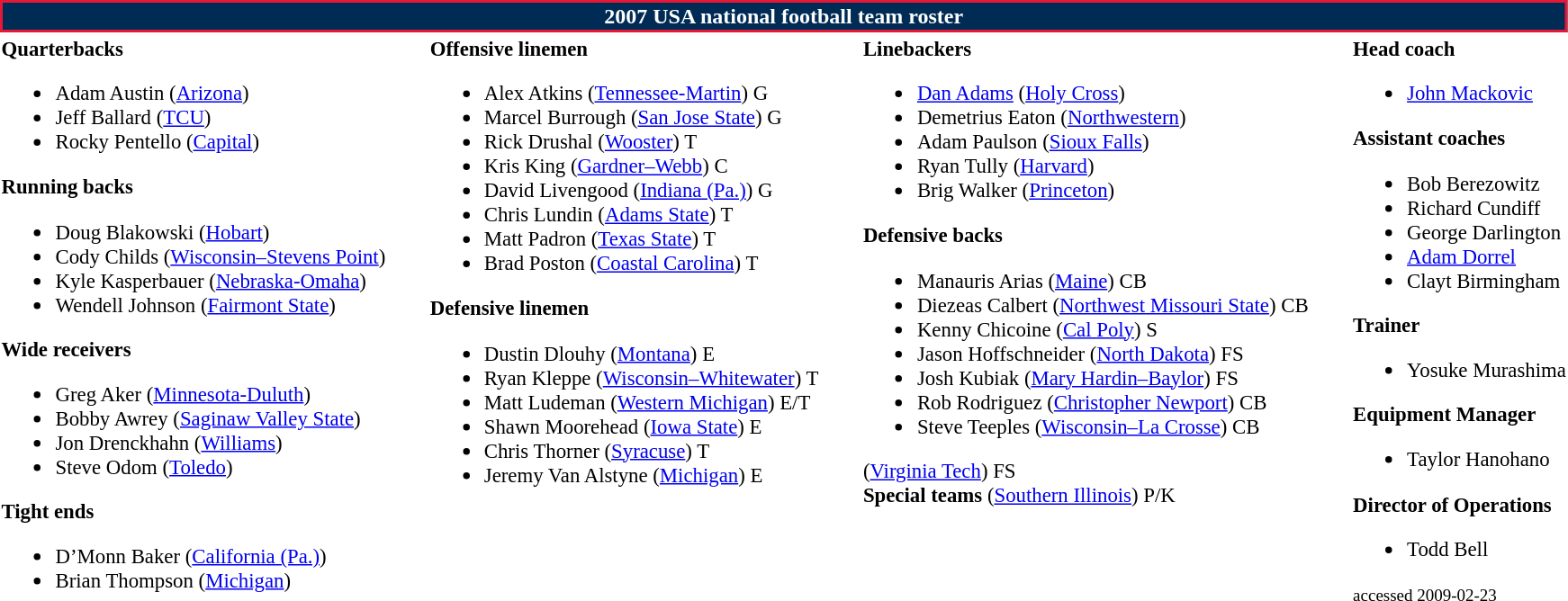<table class="toccolours" style="text-align: left;">
<tr>
<th colspan="7" style="background:#002B54; border:2px solid #E31937; color:white; text-align:center;">2007 USA national football team roster</th>
</tr>
<tr>
<td style="font-size: 95%;" valign="top"><strong>Quarterbacks</strong><br><ul><li> Adam Austin (<a href='#'>Arizona</a>)</li><li> Jeff Ballard (<a href='#'>TCU</a>)</li><li> Rocky Pentello (<a href='#'>Capital</a>)</li></ul><strong>Running backs</strong><ul><li> Doug Blakowski (<a href='#'>Hobart</a>)</li><li> Cody Childs (<a href='#'>Wisconsin–Stevens Point</a>)</li><li> Kyle Kasperbauer (<a href='#'>Nebraska-Omaha</a>)</li><li> Wendell Johnson (<a href='#'>Fairmont State</a>)</li></ul><strong>Wide receivers</strong><ul><li> Greg Aker (<a href='#'>Minnesota-Duluth</a>)</li><li> Bobby Awrey (<a href='#'>Saginaw Valley State</a>)</li><li> Jon Drenckhahn (<a href='#'>Williams</a>)</li><li> Steve Odom (<a href='#'>Toledo</a>)</li></ul><strong>Tight ends</strong><ul><li> D’Monn Baker (<a href='#'>California (Pa.)</a>)</li><li> Brian Thompson (<a href='#'>Michigan</a>)</li></ul></td>
<td style="width: 25px;"></td>
<td style="font-size: 95%;" valign="top"><strong>Offensive linemen</strong><br><ul><li> Alex Atkins (<a href='#'>Tennessee-Martin</a>) G</li><li> Marcel Burrough (<a href='#'>San Jose State</a>) G</li><li> Rick Drushal (<a href='#'>Wooster</a>) T</li><li> Kris King (<a href='#'>Gardner–Webb</a>) C</li><li> David Livengood (<a href='#'>Indiana (Pa.)</a>) G</li><li> Chris Lundin (<a href='#'>Adams State</a>) T</li><li> Matt Padron (<a href='#'>Texas State</a>) T</li><li> Brad Poston (<a href='#'>Coastal Carolina</a>) T</li></ul><strong>Defensive linemen</strong><ul><li> Dustin Dlouhy (<a href='#'>Montana</a>) E</li><li> Ryan Kleppe (<a href='#'>Wisconsin–Whitewater</a>) T</li><li> Matt Ludeman (<a href='#'>Western Michigan</a>) E/T</li><li> Shawn Moorehead (<a href='#'>Iowa State</a>) E</li><li> Chris Thorner (<a href='#'>Syracuse</a>) T</li><li> Jeremy Van Alstyne (<a href='#'>Michigan</a>) E</li></ul></td>
<td style="width: 25px;"></td>
<td style="font-size: 95%;" valign="top"><strong>Linebackers</strong><br><ul><li> <a href='#'>Dan Adams</a> (<a href='#'>Holy Cross</a>)</li><li> Demetrius Eaton (<a href='#'>Northwestern</a>)</li><li> Adam Paulson (<a href='#'>Sioux Falls</a>)</li><li> Ryan Tully (<a href='#'>Harvard</a>)</li><li> Brig Walker (<a href='#'>Princeton</a>)</li></ul><strong>Defensive backs</strong><ul><li> Manauris Arias (<a href='#'>Maine</a>) CB</li><li> Diezeas Calbert (<a href='#'>Northwest Missouri State</a>) CB</li><li> Kenny Chicoine (<a href='#'>Cal Poly</a>) S</li><li> Jason Hoffschneider (<a href='#'>North Dakota</a>) FS</li><li> Josh Kubiak (<a href='#'>Mary Hardin–Baylor</a>) FS</li><li> Rob Rodriguez (<a href='#'>Christopher Newport</a>) CB</li><li> Steve Teeples (<a href='#'>Wisconsin–La Crosse</a>) CB</li></ul> (<a href='#'>Virginia Tech</a>) FS<br><strong>Special teams</strong>
 (<a href='#'>Southern Illinois</a>) P/K</td>
<td style="width: 25px;"></td>
<td style="font-size: 95%;" valign="top"><strong>Head coach</strong><br><ul><li><a href='#'>John Mackovic</a></li></ul><strong>Assistant coaches</strong><ul><li>Bob Berezowitz</li><li>Richard Cundiff</li><li>George Darlington</li><li><a href='#'>Adam Dorrel</a></li><li>Clayt Birmingham</li></ul><strong>Trainer</strong><ul><li>Yosuke Murashima</li></ul><strong>Equipment Manager</strong><ul><li>Taylor Hanohano</li></ul><strong>Director of Operations</strong><ul><li>Todd Bell</li></ul><small><span> </span> accessed 2009-02-23</small></td>
</tr>
<tr>
</tr>
</table>
